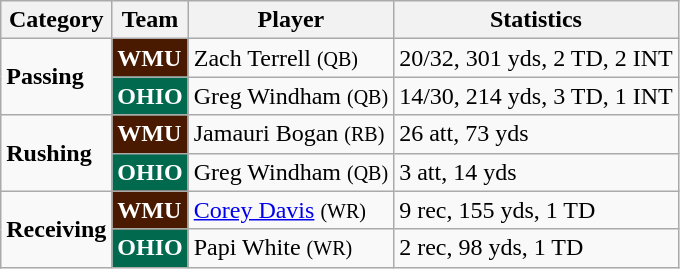<table class="wikitable">
<tr>
<th>Category</th>
<th>Team</th>
<th>Player</th>
<th>Statistics</th>
</tr>
<tr>
<td rowspan=2><strong>Passing</strong></td>
<td style="background:#4a1a00; color:#ffffff"><strong>WMU</strong></td>
<td>Zach Terrell <small>(QB)</small></td>
<td>20/32, 301 yds, 2 TD, 2 INT</td>
</tr>
<tr>
<td style="background:#00694e; color:#ffffff"><strong>OHIO</strong></td>
<td>Greg Windham <small>(QB)</small></td>
<td>14/30, 214 yds, 3 TD, 1 INT</td>
</tr>
<tr>
<td rowspan=2><strong>Rushing</strong></td>
<td style="background:#4a1a00; color:#ffffff"><strong>WMU</strong></td>
<td>Jamauri Bogan <small>(RB)</small></td>
<td>26 att, 73 yds</td>
</tr>
<tr>
<td style="background:#00694e; color:#ffffff"><strong>OHIO</strong></td>
<td>Greg Windham <small>(QB)</small></td>
<td>3 att, 14 yds</td>
</tr>
<tr>
<td rowspan=2><strong>Receiving</strong></td>
<td style="background:#4a1a00; color:#ffffff"><strong>WMU</strong></td>
<td><a href='#'>Corey Davis</a> <small>(WR)</small></td>
<td>9 rec, 155 yds, 1 TD</td>
</tr>
<tr>
<td style="background:#00694e; color:#ffffff"><strong>OHIO</strong></td>
<td>Papi White <small>(WR)</small></td>
<td>2 rec, 98 yds, 1 TD</td>
</tr>
</table>
